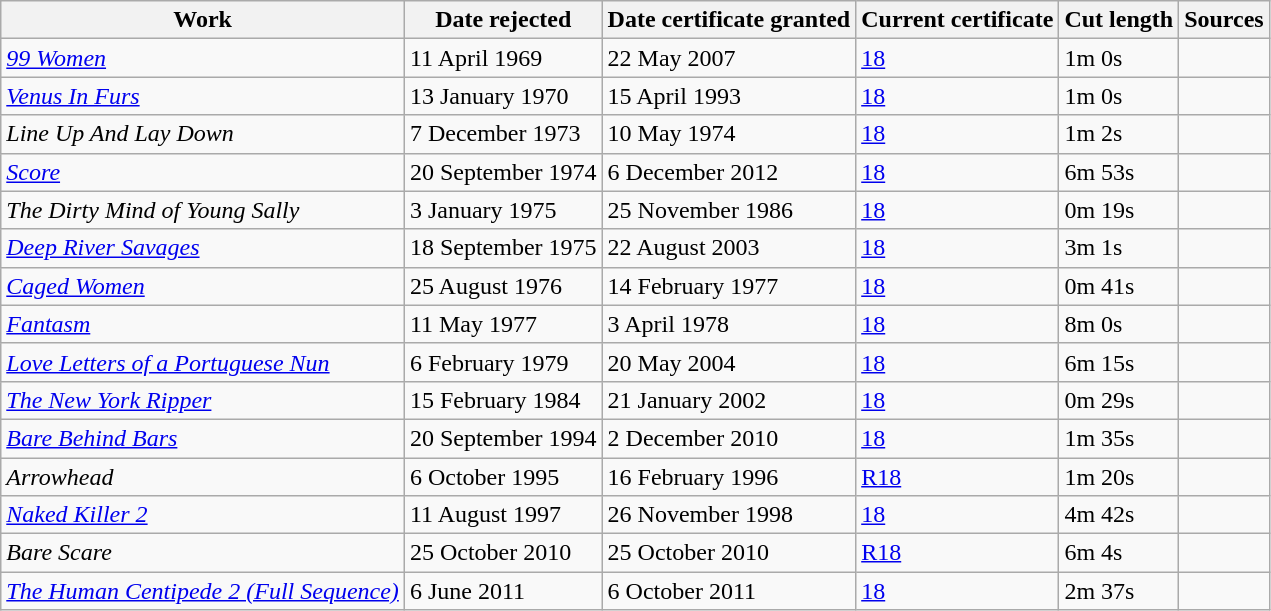<table class="wikitable sortable">
<tr>
<th>Work</th>
<th>Date rejected</th>
<th>Date certificate granted</th>
<th>Current certificate</th>
<th>Cut length</th>
<th>Sources</th>
</tr>
<tr>
<td><em><a href='#'>99 Women</a></em></td>
<td>11 April 1969</td>
<td>22 May 2007</td>
<td><a href='#'>18</a></td>
<td>1m 0s</td>
<td></td>
</tr>
<tr>
<td><em><a href='#'>Venus In Furs</a></em></td>
<td>13 January 1970</td>
<td>15 April 1993</td>
<td><a href='#'>18</a></td>
<td>1m 0s</td>
<td></td>
</tr>
<tr>
<td><em>Line Up And Lay Down</em></td>
<td>7 December 1973</td>
<td>10 May 1974</td>
<td><a href='#'>18</a></td>
<td>1m 2s</td>
<td></td>
</tr>
<tr>
<td><em><a href='#'>Score</a></em></td>
<td>20 September 1974</td>
<td>6 December 2012</td>
<td><a href='#'>18</a></td>
<td>6m 53s </td>
<td></td>
</tr>
<tr>
<td><em>The Dirty Mind of Young Sally</em></td>
<td>3 January 1975</td>
<td>25 November 1986</td>
<td><a href='#'>18</a></td>
<td>0m 19s</td>
<td></td>
</tr>
<tr>
<td><em><a href='#'>Deep River Savages</a></em></td>
<td>18 September 1975</td>
<td>22 August 2003</td>
<td><a href='#'>18</a></td>
<td>3m 1s</td>
<td></td>
</tr>
<tr>
<td><em><a href='#'>Caged Women</a></em></td>
<td>25 August 1976</td>
<td>14 February 1977</td>
<td><a href='#'>18</a></td>
<td>0m 41s</td>
<td></td>
</tr>
<tr>
<td><em><a href='#'>Fantasm</a></em></td>
<td>11 May 1977</td>
<td>3 April 1978</td>
<td><a href='#'>18</a></td>
<td>8m 0s</td>
<td></td>
</tr>
<tr>
<td><em><a href='#'>Love Letters of a Portuguese Nun</a></em></td>
<td>6 February 1979</td>
<td>20 May 2004</td>
<td><a href='#'>18</a></td>
<td>6m 15s</td>
<td></td>
</tr>
<tr>
<td><em><a href='#'>The New York Ripper</a></em></td>
<td>15 February 1984</td>
<td>21 January 2002</td>
<td><a href='#'>18</a></td>
<td>0m 29s</td>
<td></td>
</tr>
<tr>
<td><em><a href='#'>Bare Behind Bars</a></em></td>
<td>20 September 1994</td>
<td>2 December 2010</td>
<td><a href='#'>18</a></td>
<td>1m 35s</td>
<td></td>
</tr>
<tr>
<td><em>Arrowhead</em></td>
<td>6 October 1995</td>
<td>16 February 1996</td>
<td><a href='#'>R18</a></td>
<td>1m 20s</td>
<td></td>
</tr>
<tr>
<td><em><a href='#'>Naked Killer 2</a></em></td>
<td>11 August 1997</td>
<td>26 November 1998</td>
<td><a href='#'>18</a></td>
<td>4m 42s</td>
<td></td>
</tr>
<tr>
<td><em>Bare Scare</em></td>
<td>25 October 2010</td>
<td>25 October 2010</td>
<td><a href='#'>R18</a></td>
<td>6m 4s</td>
<td></td>
</tr>
<tr>
<td><em><a href='#'>The Human Centipede 2 (Full Sequence)</a></em></td>
<td>6 June 2011</td>
<td>6 October 2011</td>
<td><a href='#'>18</a></td>
<td>2m 37s</td>
<td></td>
</tr>
</table>
